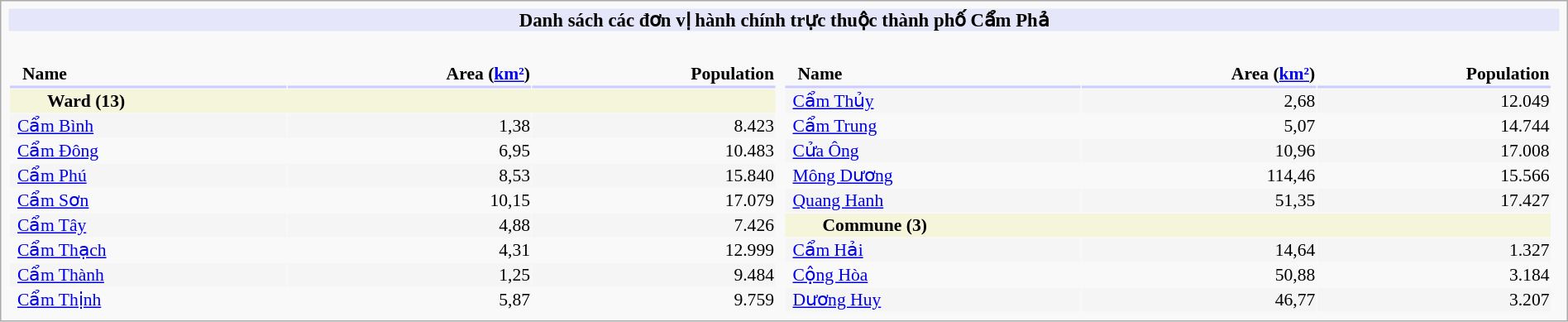<table cellpadding="0" cellspacing="6" width="100%" align="center" style="background: #f9f9f9; border: 1px #aaa solid; margin-top: 16px">
<tr>
<th colspan="3" style="background: #E6E6FA; font-size: 95%;">Danh sách các đơn vị hành chính trực thuộc thành phố Cẩm Phả</th>
</tr>
<tr>
<td width="50%" valign="top" style="background: #f9f9f9;"><br><table cellpadding="1" cellspacing="1" style="background: #f9f9f9; font-size: 90%; text-align: right;" width="100%">
<tr>
<th align="left" style="border-bottom: 2px solid #CCCCFF; padding-left: 10px; white-space:nowrap">Name</th>
<th style="border-bottom: 2px solid #CCCCFF;">Area (<a href='#'>km²</a>)</th>
<th style="border-bottom: 2px solid #CCCCFF;">Population</th>
</tr>
<tr>
<td align="left" colspan="3" style="background: #F5F5DC; padding-left: 30px;"><strong>Ward (13)</strong></td>
</tr>
<tr bgcolor="#f5f5f5">
<td align="left" style="padding-left: 6px; white-space:nowrap"><a href='#'>Cẩm Bình</a></td>
<td>1,38</td>
<td>8.423</td>
</tr>
<tr>
<td align="left" style="padding-left: 6px; white-space:nowrap"><a href='#'>Cẩm Đông</a></td>
<td>6,95</td>
<td>10.483</td>
</tr>
<tr bgcolor="#f5f5f5">
<td align="left" style="padding-left: 6px; white-space:nowrap"><a href='#'>Cẩm Phú</a></td>
<td>8,53</td>
<td>15.840</td>
</tr>
<tr>
<td align="left" style="padding-left: 6px; white-space:nowrap"><a href='#'>Cẩm Sơn</a></td>
<td>10,15</td>
<td>17.079</td>
</tr>
<tr bgcolor="#f5f5f5">
<td align="left" style="padding-left: 6px; white-space:nowrap"><a href='#'>Cẩm Tây</a></td>
<td>4,88</td>
<td>7.426</td>
</tr>
<tr>
<td align="left" style="padding-left: 6px; white-space:nowrap"><a href='#'>Cẩm Thạch</a></td>
<td>4,31</td>
<td>12.999</td>
</tr>
<tr bgcolor="#f5f5f5">
<td align="left" style="padding-left: 6px; white-space:nowrap"><a href='#'>Cẩm Thành</a></td>
<td>1,25</td>
<td>9.484</td>
</tr>
<tr>
<td align="left" style="padding-left: 6px; white-space:nowrap"><a href='#'>Cẩm Thịnh</a></td>
<td>5,87</td>
<td>9.759</td>
</tr>
</table>
</td>
<td width="50%" valign="top" style="background: #f9f9f9;"><br><table cellpadding="1" cellspacing="1" style="background: #f9f9f9; font-size: 90%; text-align: right;" width="100%">
<tr>
<th align="left" style="border-bottom: 2px solid #CCCCFF; padding-left: 10px; white-space:nowrap">Name</th>
<th style="border-bottom: 2px solid #CCCCFF;">Area (<a href='#'>km²</a>)</th>
<th style="border-bottom: 2px solid #CCCCFF;">Population</th>
</tr>
<tr bgcolor="#f5f5f5">
<td align="left" style="padding-left: 6px; white-space:nowrap"><a href='#'>Cẩm Thủy</a></td>
<td>2,68</td>
<td>12.049</td>
</tr>
<tr>
<td align="left" style="padding-left: 6px; white-space:nowrap"><a href='#'>Cẩm Trung</a></td>
<td>5,07</td>
<td>14.744</td>
</tr>
<tr bgcolor="#f5f5f5">
<td align="left" style="padding-left: 6px; white-space:nowrap"><a href='#'>Cửa Ông</a></td>
<td>10,96</td>
<td>17.008</td>
</tr>
<tr>
<td align="left" style="padding-left: 6px; white-space:nowrap"><a href='#'>Mông Dương</a></td>
<td>114,46</td>
<td>15.566</td>
</tr>
<tr bgcolor="#f5f5f5">
<td align="left" style="padding-left: 6px; white-space:nowrap"><a href='#'>Quang Hanh</a></td>
<td>51,35</td>
<td>17.427</td>
</tr>
<tr>
<td align="left" colspan="3" style="background: #F5F5DC; padding-left: 30px;"><strong>Commune (3)</strong></td>
</tr>
<tr bgcolor="#f5f5f5">
<td align="left" style="padding-left: 6px; white-space:nowrap"><a href='#'>Cẩm Hải</a></td>
<td>14,64</td>
<td>1.327</td>
</tr>
<tr>
<td align="left" style="padding-left: 6px; white-space:nowrap"><a href='#'>Cộng Hòa</a></td>
<td>50,88</td>
<td>3.184</td>
</tr>
<tr bgcolor="#f5f5f5">
<td align="left" style="padding-left: 6px; white-space:nowrap"><a href='#'>Dương Huy</a></td>
<td>46,77</td>
<td>3.207</td>
</tr>
</table>
</td>
<td valign="top" style="background: #f9f9f9; font-size: 90%"></td>
</tr>
</table>
